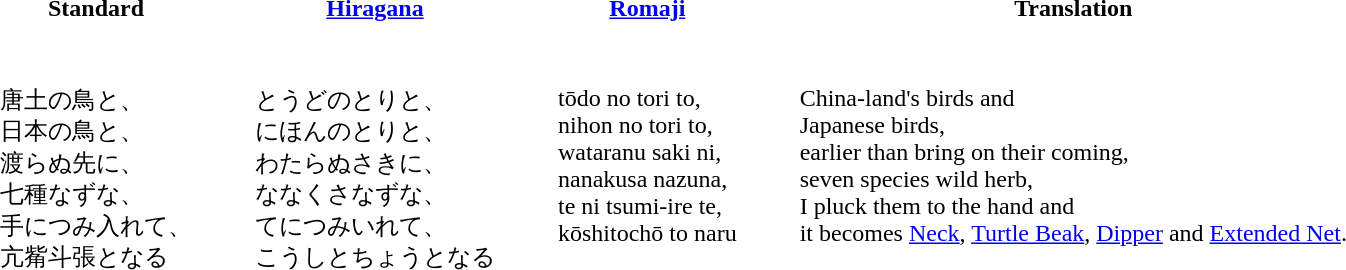<table cellpadding=20>
<tr>
<th>Standard</th>
<th><a href='#'>Hiragana</a></th>
<th><a href='#'>Romaji</a></th>
<th>Translation</th>
</tr>
<tr style="vertical-align:top; white-space:nowrap;">
<td lang=ja>唐土の鳥と、 <br>日本の鳥と、<br>渡らぬ先に、<br>七種なずな、<br>手につみ入れて、<br>亢觜斗張となる</td>
<td lang=ja>とうどのとりと、<br>にほんのとりと、<br>わたらぬさきに、<br>ななくさなずな、<br>てにつみいれて、<br>こうしとちょうとなる</td>
<td>tōdo no tori to,<br>nihon no tori to,<br>wataranu saki ni,<br>nanakusa nazuna,<br>te ni tsumi-ire te,<br>kōshitochō to naru</td>
<td>China-land's birds and<br>Japanese birds,<br>earlier than bring on their coming,<br>seven species wild herb,<br>I pluck them to the hand and<br>it becomes <a href='#'>Neck</a>, <a href='#'>Turtle Beak</a>, <a href='#'>Dipper</a> and <a href='#'>Extended Net</a>.</td>
</tr>
</table>
